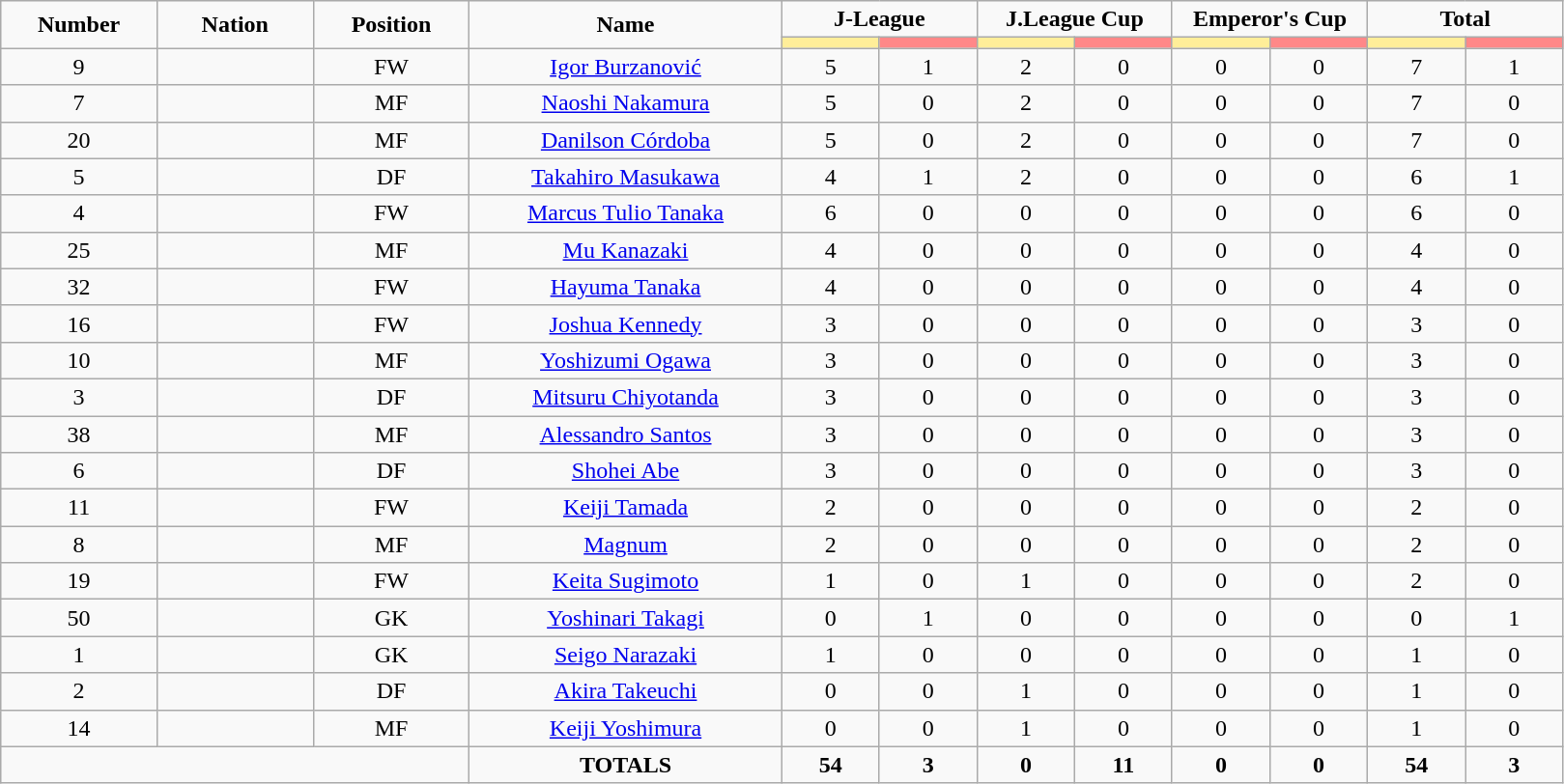<table class="wikitable" style="font-size: 100%; text-align: center;">
<tr>
<td rowspan="2" width="10%" align="center"><strong>Number</strong></td>
<td rowspan="2" width="10%" align="center"><strong>Nation</strong></td>
<td rowspan="2" width="10%" align="center"><strong>Position</strong></td>
<td rowspan="2" width="20%" align="center"><strong>Name</strong></td>
<td colspan="2" align="center"><strong>J-League</strong></td>
<td colspan="2" align="center"><strong>J.League Cup</strong></td>
<td colspan="2" align="center"><strong>Emperor's Cup</strong></td>
<td colspan="2" align="center"><strong>Total</strong></td>
</tr>
<tr>
<th width=60 style="background: #FFEE99"></th>
<th width=60 style="background: #FF8888"></th>
<th width=60 style="background: #FFEE99"></th>
<th width=60 style="background: #FF8888"></th>
<th width=60 style="background: #FFEE99"></th>
<th width=60 style="background: #FF8888"></th>
<th width=60 style="background: #FFEE99"></th>
<th width=60 style="background: #FF8888"></th>
</tr>
<tr>
<td>9</td>
<td></td>
<td>FW</td>
<td><a href='#'>Igor Burzanović</a></td>
<td>5</td>
<td>1</td>
<td>2</td>
<td>0</td>
<td>0</td>
<td>0</td>
<td>7</td>
<td>1</td>
</tr>
<tr>
<td>7</td>
<td></td>
<td>MF</td>
<td><a href='#'>Naoshi Nakamura</a></td>
<td>5</td>
<td>0</td>
<td>2</td>
<td>0</td>
<td>0</td>
<td>0</td>
<td>7</td>
<td>0</td>
</tr>
<tr>
<td>20</td>
<td></td>
<td>MF</td>
<td><a href='#'>Danilson Córdoba</a></td>
<td>5</td>
<td>0</td>
<td>2</td>
<td>0</td>
<td>0</td>
<td>0</td>
<td>7</td>
<td>0</td>
</tr>
<tr>
<td>5</td>
<td></td>
<td>DF</td>
<td><a href='#'>Takahiro Masukawa</a></td>
<td>4</td>
<td>1</td>
<td>2</td>
<td>0</td>
<td>0</td>
<td>0</td>
<td>6</td>
<td>1</td>
</tr>
<tr>
<td>4</td>
<td></td>
<td>FW</td>
<td><a href='#'>Marcus Tulio Tanaka</a></td>
<td>6</td>
<td>0</td>
<td>0</td>
<td>0</td>
<td>0</td>
<td>0</td>
<td>6</td>
<td>0</td>
</tr>
<tr>
<td>25</td>
<td></td>
<td>MF</td>
<td><a href='#'>Mu Kanazaki</a></td>
<td>4</td>
<td>0</td>
<td>0</td>
<td>0</td>
<td>0</td>
<td>0</td>
<td>4</td>
<td>0</td>
</tr>
<tr>
<td>32</td>
<td></td>
<td>FW</td>
<td><a href='#'>Hayuma Tanaka</a></td>
<td>4</td>
<td>0</td>
<td>0</td>
<td>0</td>
<td>0</td>
<td>0</td>
<td>4</td>
<td>0</td>
</tr>
<tr>
<td>16</td>
<td></td>
<td>FW</td>
<td><a href='#'>Joshua Kennedy</a></td>
<td>3</td>
<td>0</td>
<td>0</td>
<td>0</td>
<td>0</td>
<td>0</td>
<td>3</td>
<td>0</td>
</tr>
<tr>
<td>10</td>
<td></td>
<td>MF</td>
<td><a href='#'>Yoshizumi Ogawa</a></td>
<td>3</td>
<td>0</td>
<td>0</td>
<td>0</td>
<td>0</td>
<td>0</td>
<td>3</td>
<td>0</td>
</tr>
<tr>
<td>3</td>
<td></td>
<td>DF</td>
<td><a href='#'>Mitsuru Chiyotanda</a></td>
<td>3</td>
<td>0</td>
<td>0</td>
<td>0</td>
<td>0</td>
<td>0</td>
<td>3</td>
<td>0</td>
</tr>
<tr>
<td>38</td>
<td></td>
<td>MF</td>
<td><a href='#'>Alessandro Santos</a></td>
<td>3</td>
<td>0</td>
<td>0</td>
<td>0</td>
<td>0</td>
<td>0</td>
<td>3</td>
<td>0</td>
</tr>
<tr>
<td>6</td>
<td></td>
<td>DF</td>
<td><a href='#'>Shohei Abe</a></td>
<td>3</td>
<td>0</td>
<td>0</td>
<td>0</td>
<td>0</td>
<td>0</td>
<td>3</td>
<td>0</td>
</tr>
<tr>
<td>11</td>
<td></td>
<td>FW</td>
<td><a href='#'>Keiji Tamada</a></td>
<td>2</td>
<td>0</td>
<td>0</td>
<td>0</td>
<td>0</td>
<td>0</td>
<td>2</td>
<td>0</td>
</tr>
<tr>
<td>8</td>
<td></td>
<td>MF</td>
<td><a href='#'>Magnum</a></td>
<td>2</td>
<td>0</td>
<td>0</td>
<td>0</td>
<td>0</td>
<td>0</td>
<td>2</td>
<td>0</td>
</tr>
<tr>
<td>19</td>
<td></td>
<td>FW</td>
<td><a href='#'>Keita Sugimoto</a></td>
<td>1</td>
<td>0</td>
<td>1</td>
<td>0</td>
<td>0</td>
<td>0</td>
<td>2</td>
<td>0</td>
</tr>
<tr>
<td>50</td>
<td></td>
<td>GK</td>
<td><a href='#'>Yoshinari Takagi</a></td>
<td>0</td>
<td>1</td>
<td>0</td>
<td>0</td>
<td>0</td>
<td>0</td>
<td>0</td>
<td>1</td>
</tr>
<tr>
<td>1</td>
<td></td>
<td>GK</td>
<td><a href='#'>Seigo Narazaki</a></td>
<td>1</td>
<td>0</td>
<td>0</td>
<td>0</td>
<td>0</td>
<td>0</td>
<td>1</td>
<td>0</td>
</tr>
<tr>
<td>2</td>
<td></td>
<td>DF</td>
<td><a href='#'>Akira Takeuchi</a></td>
<td>0</td>
<td>0</td>
<td>1</td>
<td>0</td>
<td>0</td>
<td>0</td>
<td>1</td>
<td>0</td>
</tr>
<tr>
<td>14</td>
<td></td>
<td>MF</td>
<td><a href='#'>Keiji Yoshimura</a></td>
<td>0</td>
<td>0</td>
<td>1</td>
<td>0</td>
<td>0</td>
<td>0</td>
<td>1</td>
<td>0</td>
</tr>
<tr>
<td colspan="3"></td>
<td><strong>TOTALS</strong></td>
<td><strong>54</strong></td>
<td><strong>3</strong></td>
<td><strong>0</strong></td>
<td><strong>11</strong></td>
<td><strong>0</strong></td>
<td><strong>0</strong></td>
<td><strong>54</strong></td>
<td><strong>3</strong></td>
</tr>
</table>
